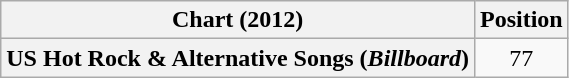<table class="wikitable plainrowheaders" style="text-align:center">
<tr>
<th scope="col">Chart (2012)</th>
<th scope="col">Position</th>
</tr>
<tr>
<th scope="row">US Hot Rock & Alternative Songs (<em>Billboard</em>)</th>
<td>77</td>
</tr>
</table>
